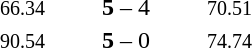<table style="text-align:center">
<tr>
<th width=223></th>
<th width=100></th>
<th width=223></th>
</tr>
<tr>
<td align=right><small><span>66.34</span></small> <strong></strong></td>
<td><strong>5</strong> – 4</td>
<td align=left> <small><span>70.51</span></small></td>
</tr>
<tr>
<td align=right><small><span>90.54</span></small> <strong></strong></td>
<td><strong>5</strong> – 0</td>
<td align=left> <small><span>74.74</span></small></td>
</tr>
</table>
